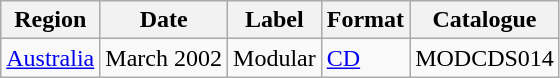<table class="wikitable">
<tr>
<th>Region</th>
<th>Date</th>
<th>Label</th>
<th>Format</th>
<th>Catalogue</th>
</tr>
<tr>
<td><a href='#'>Australia</a></td>
<td>March 2002</td>
<td>Modular</td>
<td><a href='#'>CD</a></td>
<td>MODCDS014</td>
</tr>
</table>
